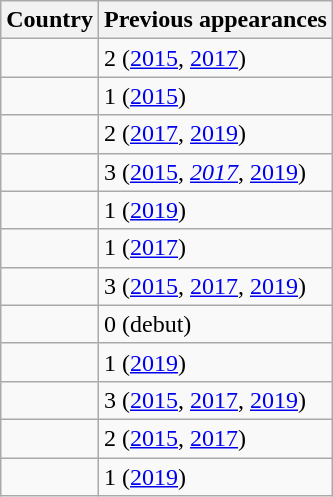<table class="wikitable sortable">
<tr>
<th>Country</th>
<th>Previous appearances</th>
</tr>
<tr>
<td></td>
<td>2 (<a href='#'>2015</a>, <a href='#'>2017</a>)</td>
</tr>
<tr>
<td></td>
<td>1 (<a href='#'>2015</a>)</td>
</tr>
<tr>
<td></td>
<td>2 (<a href='#'>2017</a>, <a href='#'>2019</a>)</td>
</tr>
<tr>
<td></td>
<td>3 (<a href='#'>2015</a>, <em><a href='#'>2017</a></em>, <a href='#'>2019</a>)</td>
</tr>
<tr>
<td></td>
<td>1 (<a href='#'>2019</a>)</td>
</tr>
<tr>
<td></td>
<td>1 (<a href='#'>2017</a>)</td>
</tr>
<tr>
<td></td>
<td>3 (<a href='#'>2015</a>, <a href='#'>2017</a>, <a href='#'>2019</a>)</td>
</tr>
<tr>
<td></td>
<td>0 (debut)</td>
</tr>
<tr>
<td></td>
<td>1 (<a href='#'>2019</a>)</td>
</tr>
<tr>
<td></td>
<td>3 (<a href='#'>2015</a>, <a href='#'>2017</a>, <a href='#'>2019</a>)</td>
</tr>
<tr>
<td></td>
<td>2 (<a href='#'>2015</a>, <a href='#'>2017</a>)</td>
</tr>
<tr>
<td></td>
<td>1 (<a href='#'>2019</a>)</td>
</tr>
</table>
